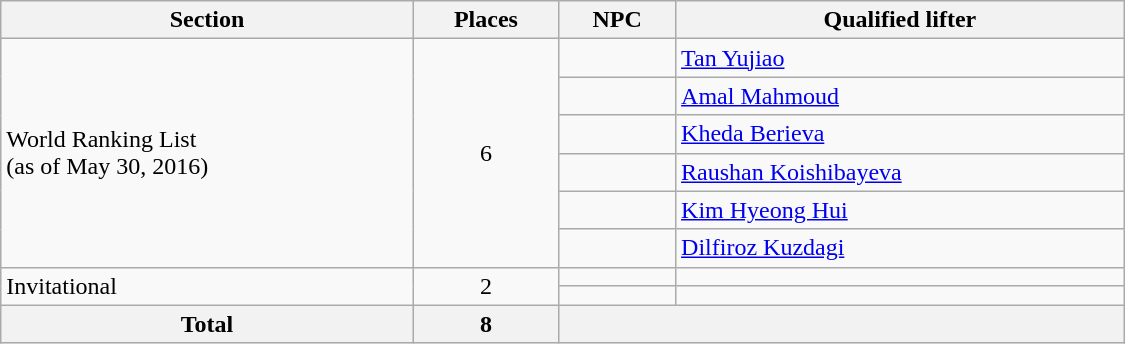<table class="wikitable"  width=750>
<tr>
<th>Section</th>
<th>Places</th>
<th>NPC</th>
<th>Qualified lifter</th>
</tr>
<tr>
<td rowspan=6>World Ranking List<br>(as of May 30, 2016)</td>
<td rowspan=6 align=center>6</td>
<td></td>
<td><a href='#'>Tan Yujiao</a></td>
</tr>
<tr>
<td></td>
<td><a href='#'>Amal Mahmoud</a></td>
</tr>
<tr>
<td></td>
<td><a href='#'>Kheda Berieva</a></td>
</tr>
<tr>
<td></td>
<td><a href='#'>Raushan Koishibayeva</a></td>
</tr>
<tr>
<td></td>
<td><a href='#'>Kim Hyeong Hui</a></td>
</tr>
<tr>
<td></td>
<td><a href='#'>Dilfiroz Kuzdagi</a></td>
</tr>
<tr>
<td rowspan=2>Invitational</td>
<td rowspan="2" align=center>2</td>
<td></td>
<td></td>
</tr>
<tr>
<td></td>
<td></td>
</tr>
<tr>
<th>Total</th>
<th>8</th>
<th colspan=2></th>
</tr>
</table>
